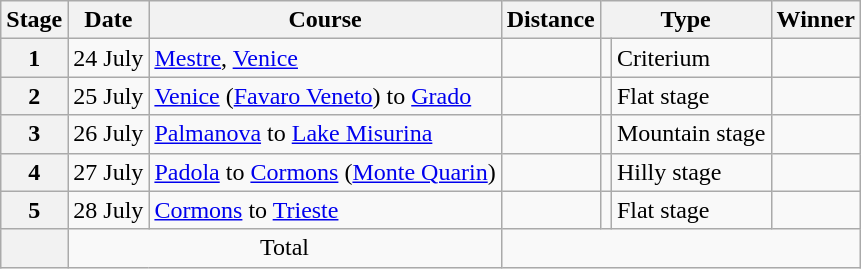<table class="wikitable">
<tr>
<th scope="col">Stage</th>
<th scope="col">Date</th>
<th scope="col">Course</th>
<th scope="col">Distance</th>
<th scope="col" colspan="2">Type</th>
<th scope="col">Winner</th>
</tr>
<tr>
<th scope="row">1</th>
<td style="text-align:right">24 July</td>
<td><a href='#'>Mestre</a>, <a href='#'>Venice</a></td>
<td style="text-align:center;"></td>
<td></td>
<td>Criterium</td>
<td></td>
</tr>
<tr>
<th scope="row">2</th>
<td style="text-align:right">25 July</td>
<td><a href='#'>Venice</a> (<a href='#'>Favaro Veneto</a>) to <a href='#'>Grado</a></td>
<td style="text-align:center;"></td>
<td></td>
<td>Flat stage</td>
<td></td>
</tr>
<tr>
<th scope="row">3</th>
<td style="text-align:right">26 July</td>
<td><a href='#'>Palmanova</a> to <a href='#'>Lake Misurina</a></td>
<td style="text-align:center;"></td>
<td></td>
<td>Mountain stage</td>
<td></td>
</tr>
<tr>
<th scope="row">4</th>
<td style="text-align:right">27 July</td>
<td><a href='#'>Padola</a> to <a href='#'>Cormons</a> (<a href='#'>Monte Quarin</a>)</td>
<td style="text-align:center;"></td>
<td></td>
<td>Hilly stage</td>
<td></td>
</tr>
<tr>
<th scope="row">5</th>
<td style="text-align:right">28 July</td>
<td><a href='#'>Cormons</a> to <a href='#'>Trieste</a></td>
<td style="text-align:center;"></td>
<td></td>
<td>Flat stage</td>
<td></td>
</tr>
<tr>
<th scope="row"></th>
<td style="text-align:center" colspan="2">Total</td>
<td style="text-align:center" colspan="5"></td>
</tr>
</table>
